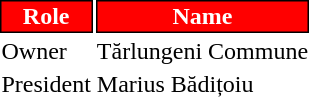<table class="toccolours">
<tr>
<th style="background:#FF0000;color:#FFFFFF;border:1px solid #000000;">Role</th>
<th style="background:#FF0000;color:#FFFFFF;border:1px solid #000000;">Name</th>
</tr>
<tr>
<td>Owner</td>
<td> Tărlungeni Commune</td>
</tr>
<tr>
<td>President</td>
<td> Marius Bădițoiu</td>
</tr>
</table>
